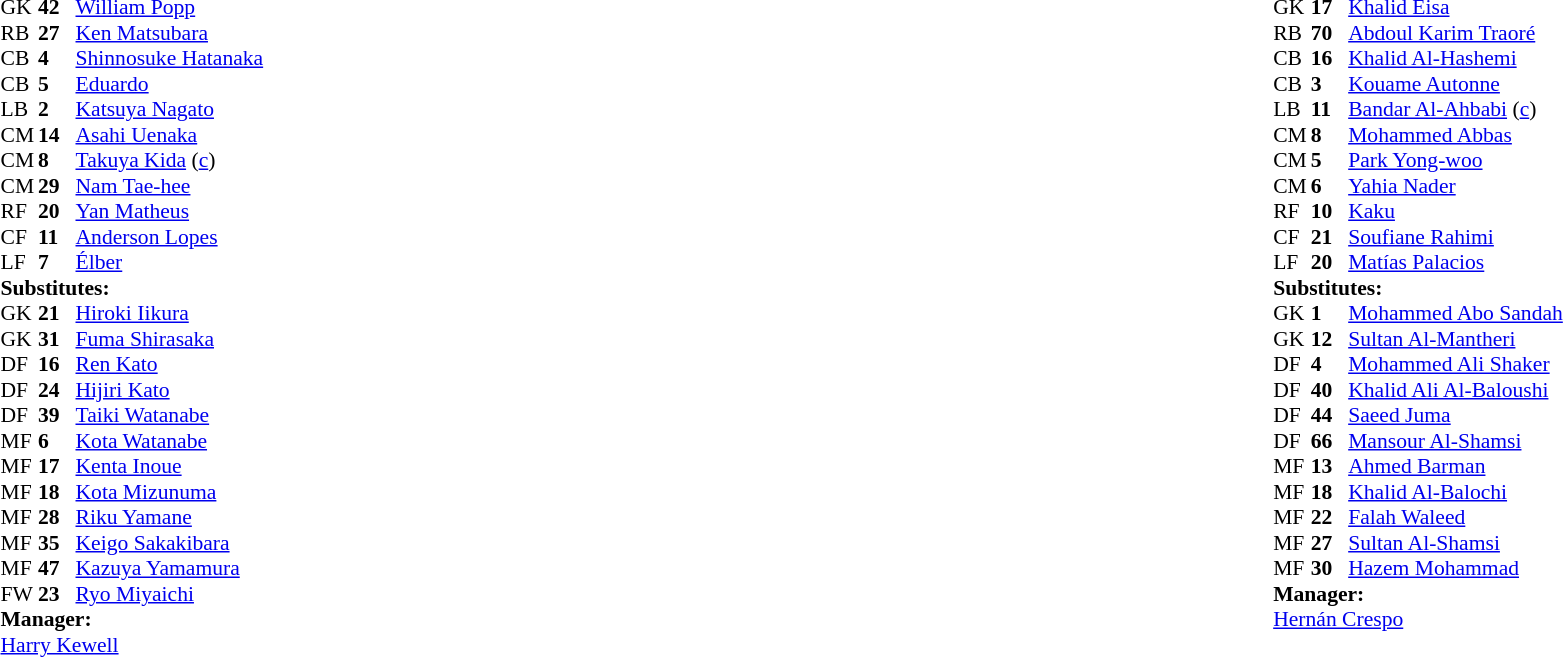<table width="100%">
<tr>
<td valign="top" width="40%"><br><table style="font-size:90%" cellspacing="0" cellpadding="0">
<tr>
<th width=25></th>
<th width=25></th>
</tr>
<tr>
<td>GK</td>
<td><strong>42</strong></td>
<td> <a href='#'>William Popp</a></td>
</tr>
<tr>
<td>RB</td>
<td><strong>27</strong></td>
<td> <a href='#'>Ken Matsubara</a></td>
</tr>
<tr>
<td>CB</td>
<td><strong>4</strong></td>
<td> <a href='#'>Shinnosuke Hatanaka</a></td>
</tr>
<tr>
<td>CB</td>
<td><strong>5</strong></td>
<td> <a href='#'>Eduardo</a></td>
<td></td>
<td></td>
</tr>
<tr>
<td>LB</td>
<td><strong>2</strong></td>
<td> <a href='#'>Katsuya Nagato</a></td>
<td></td>
</tr>
<tr>
<td>CM</td>
<td><strong>14</strong></td>
<td> <a href='#'>Asahi Uenaka</a></td>
<td></td>
<td></td>
</tr>
<tr>
<td>CM</td>
<td><strong>8</strong></td>
<td> <a href='#'>Takuya Kida</a> (<a href='#'>c</a>)</td>
<td></td>
<td></td>
</tr>
<tr>
<td>CM</td>
<td><strong>29</strong></td>
<td> <a href='#'>Nam Tae-hee</a></td>
<td></td>
<td></td>
</tr>
<tr>
<td>RF</td>
<td><strong>20</strong></td>
<td> <a href='#'>Yan Matheus</a></td>
</tr>
<tr>
<td>CF</td>
<td><strong>11</strong></td>
<td> <a href='#'>Anderson Lopes</a></td>
</tr>
<tr>
<td>LF</td>
<td><strong>7</strong></td>
<td> <a href='#'>Élber</a></td>
<td></td>
<td></td>
</tr>
<tr>
<td colspan=3><strong>Substitutes:</strong></td>
</tr>
<tr>
<td>GK</td>
<td><strong>21</strong></td>
<td> <a href='#'>Hiroki Iikura</a></td>
</tr>
<tr>
<td>GK</td>
<td><strong>31</strong></td>
<td> <a href='#'>Fuma Shirasaka</a></td>
</tr>
<tr>
<td>DF</td>
<td><strong>16</strong></td>
<td> <a href='#'>Ren Kato</a></td>
</tr>
<tr>
<td>DF</td>
<td><strong>24</strong></td>
<td> <a href='#'>Hijiri Kato</a></td>
</tr>
<tr>
<td>DF</td>
<td><strong>39</strong></td>
<td> <a href='#'>Taiki Watanabe</a></td>
<td></td>
<td></td>
</tr>
<tr>
<td>MF</td>
<td><strong>6</strong></td>
<td> <a href='#'>Kota Watanabe</a></td>
<td></td>
<td></td>
</tr>
<tr>
<td>MF</td>
<td><strong>17</strong></td>
<td> <a href='#'>Kenta Inoue</a></td>
</tr>
<tr>
<td>MF</td>
<td><strong>18</strong></td>
<td> <a href='#'>Kota Mizunuma</a></td>
</tr>
<tr>
<td>MF</td>
<td><strong>28</strong></td>
<td> <a href='#'>Riku Yamane</a></td>
<td></td>
<td></td>
</tr>
<tr>
<td>MF</td>
<td><strong>35</strong></td>
<td> <a href='#'>Keigo Sakakibara</a></td>
<td></td>
<td></td>
</tr>
<tr>
<td>MF</td>
<td><strong>47</strong></td>
<td> <a href='#'>Kazuya Yamamura</a></td>
</tr>
<tr>
<td>FW</td>
<td><strong>23</strong></td>
<td> <a href='#'>Ryo Miyaichi</a></td>
<td></td>
<td></td>
</tr>
<tr>
<td colspan=3><strong>Manager:</strong></td>
</tr>
<tr>
<td colspan=3> <a href='#'>Harry Kewell</a></td>
</tr>
</table>
</td>
<td valign="top"></td>
<td valign="top" width="50%"><br><table style="font-size:90%; margin:auto" cellspacing="0" cellpadding="0">
<tr>
<th width=25></th>
<th width=25></th>
</tr>
<tr>
<td>GK</td>
<td><strong>17</strong></td>
<td> <a href='#'>Khalid Eisa</a></td>
</tr>
<tr>
<td>RB</td>
<td><strong>70</strong></td>
<td> <a href='#'>Abdoul Karim Traoré</a></td>
</tr>
<tr>
<td>CB</td>
<td><strong>16</strong></td>
<td> <a href='#'>Khalid Al-Hashemi</a></td>
</tr>
<tr>
<td>CB</td>
<td><strong>3</strong></td>
<td> <a href='#'>Kouame Autonne</a></td>
</tr>
<tr>
<td>LB</td>
<td><strong>11</strong></td>
<td> <a href='#'>Bandar Al-Ahbabi</a> (<a href='#'>c</a>)</td>
</tr>
<tr>
<td>CM</td>
<td><strong>8</strong></td>
<td> <a href='#'>Mohammed Abbas</a></td>
<td></td>
<td></td>
</tr>
<tr>
<td>CM</td>
<td><strong>5</strong></td>
<td> <a href='#'>Park Yong-woo</a></td>
<td></td>
</tr>
<tr>
<td>CM</td>
<td><strong>6</strong></td>
<td> <a href='#'>Yahia Nader</a></td>
</tr>
<tr>
<td>RF</td>
<td><strong>10</strong></td>
<td> <a href='#'>Kaku</a></td>
</tr>
<tr>
<td>CF</td>
<td><strong>21</strong></td>
<td> <a href='#'>Soufiane Rahimi</a></td>
</tr>
<tr>
<td>LF</td>
<td><strong>20</strong></td>
<td> <a href='#'>Matías Palacios</a></td>
</tr>
<tr>
<td colspan=3><strong>Substitutes:</strong></td>
</tr>
<tr>
<td>GK</td>
<td><strong>1</strong></td>
<td> <a href='#'>Mohammed Abo Sandah</a></td>
</tr>
<tr>
<td>GK</td>
<td><strong>12</strong></td>
<td> <a href='#'>Sultan Al-Mantheri</a></td>
</tr>
<tr>
<td>DF</td>
<td><strong>4</strong></td>
<td> <a href='#'>Mohammed Ali Shaker</a></td>
</tr>
<tr>
<td>DF</td>
<td><strong>40</strong></td>
<td> <a href='#'>Khalid Ali Al-Baloushi</a></td>
</tr>
<tr>
<td>DF</td>
<td><strong>44</strong></td>
<td> <a href='#'>Saeed Juma</a></td>
</tr>
<tr>
<td>DF</td>
<td><strong>66</strong></td>
<td> <a href='#'>Mansour Al-Shamsi</a></td>
</tr>
<tr>
<td>MF</td>
<td><strong>13</strong></td>
<td> <a href='#'>Ahmed Barman</a></td>
</tr>
<tr>
<td>MF</td>
<td><strong>18</strong></td>
<td> <a href='#'>Khalid Al-Balochi</a></td>
</tr>
<tr>
<td>MF</td>
<td><strong>22</strong></td>
<td> <a href='#'>Falah Waleed</a></td>
</tr>
<tr>
<td>MF</td>
<td><strong>27</strong></td>
<td> <a href='#'>Sultan Al-Shamsi</a></td>
<td></td>
<td></td>
</tr>
<tr>
<td>MF</td>
<td><strong>30</strong></td>
<td> <a href='#'>Hazem Mohammad</a></td>
</tr>
<tr>
<td colspan=3><strong>Manager:</strong></td>
</tr>
<tr>
<td colspan=3> <a href='#'>Hernán Crespo</a></td>
</tr>
</table>
</td>
</tr>
</table>
